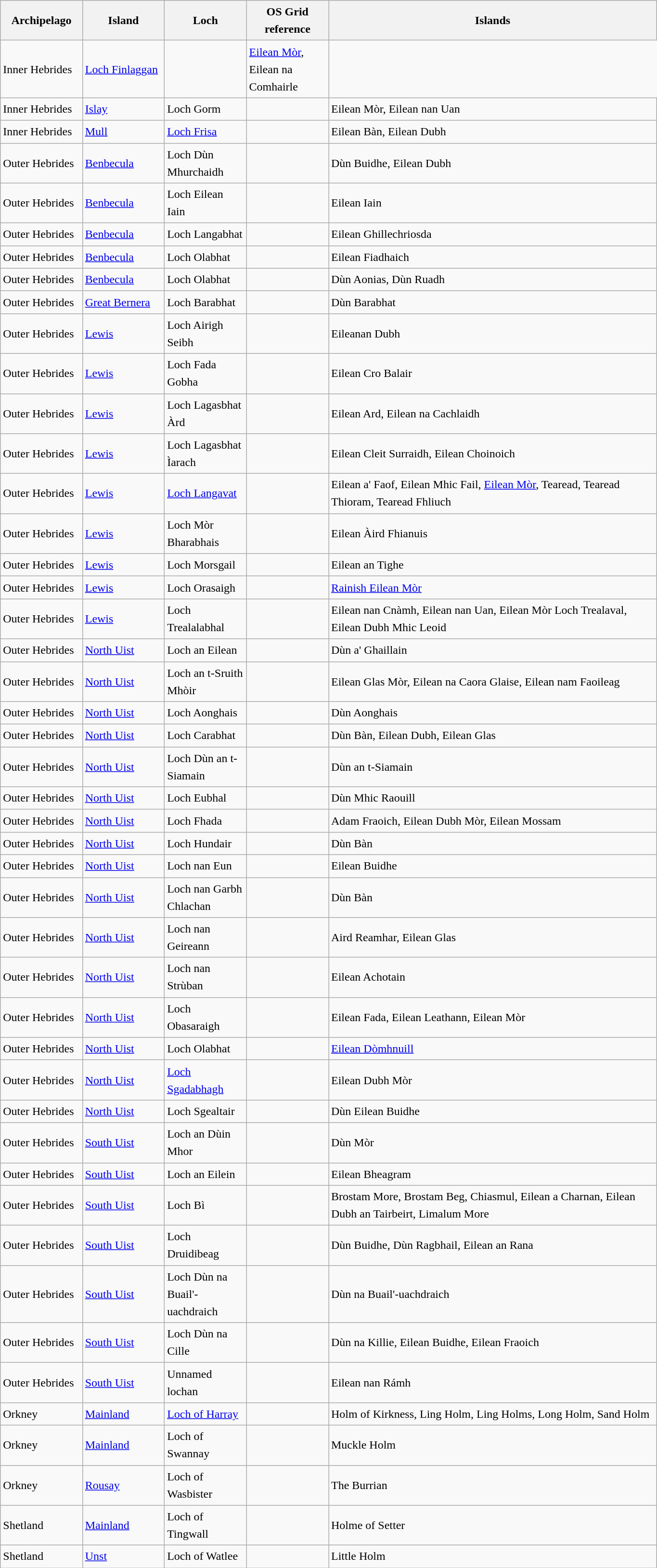<table class="wikitable sortable" style="width:72%; border:0; text-align:left; line-height:150%;">
<tr>
<th style="width:10%;">Archipelago</th>
<th style="width:10%;">Island</th>
<th style="width:10%;">Loch</th>
<th width=10%>OS Grid reference</th>
<th style="width:40%;">Islands</th>
</tr>
<tr>
<td>Inner Hebrides</td>
<td><a href='#'>Loch Finlaggan</a></td>
<td></td>
<td><a href='#'>Eilean Mòr</a>, Eilean na Comhairle</td>
</tr>
<tr>
<td>Inner Hebrides</td>
<td><a href='#'>Islay</a></td>
<td>Loch Gorm</td>
<td></td>
<td>Eilean Mòr, Eilean nan Uan</td>
</tr>
<tr>
<td>Inner Hebrides</td>
<td><a href='#'>Mull</a></td>
<td><a href='#'>Loch Frisa</a></td>
<td></td>
<td>Eilean Bàn, Eilean Dubh</td>
</tr>
<tr>
<td>Outer Hebrides</td>
<td><a href='#'>Benbecula</a></td>
<td>Loch Dùn Mhurchaidh</td>
<td></td>
<td>Dùn Buidhe, Eilean Dubh</td>
</tr>
<tr>
<td>Outer Hebrides</td>
<td><a href='#'>Benbecula</a></td>
<td>Loch Eilean Iain</td>
<td></td>
<td>Eilean Iain</td>
</tr>
<tr>
<td>Outer Hebrides</td>
<td><a href='#'>Benbecula</a></td>
<td>Loch Langabhat</td>
<td></td>
<td>Eilean Ghillechriosda</td>
</tr>
<tr>
<td>Outer Hebrides</td>
<td><a href='#'>Benbecula</a></td>
<td>Loch Olabhat</td>
<td></td>
<td>Eilean Fiadhaich</td>
</tr>
<tr>
<td>Outer Hebrides</td>
<td><a href='#'>Benbecula</a></td>
<td>Loch Olabhat</td>
<td></td>
<td>Dùn Aonias, Dùn Ruadh</td>
</tr>
<tr>
<td>Outer Hebrides</td>
<td><a href='#'>Great Bernera</a></td>
<td>Loch Barabhat</td>
<td></td>
<td>Dùn Barabhat</td>
</tr>
<tr>
<td>Outer Hebrides</td>
<td><a href='#'>Lewis</a></td>
<td>Loch Airigh Seibh</td>
<td></td>
<td>Eileanan Dubh</td>
</tr>
<tr>
<td>Outer Hebrides</td>
<td><a href='#'>Lewis</a></td>
<td>Loch Fada Gobha</td>
<td></td>
<td>Eilean Cro Balair</td>
</tr>
<tr>
<td>Outer Hebrides</td>
<td><a href='#'>Lewis</a></td>
<td>Loch Lagasbhat Àrd</td>
<td></td>
<td>Eilean Ard, Eilean na Cachlaidh</td>
</tr>
<tr>
<td>Outer Hebrides</td>
<td><a href='#'>Lewis</a></td>
<td>Loch Lagasbhat Ìarach</td>
<td></td>
<td>Eilean Cleit Surraidh, Eilean Choinoich</td>
</tr>
<tr>
<td>Outer Hebrides</td>
<td><a href='#'>Lewis</a></td>
<td><a href='#'>Loch Langavat</a></td>
<td></td>
<td>Eilean a' Faof, Eilean Mhic Fail, <a href='#'>Eilean Mòr</a>, Tearead, Tearead Thioram, Tearead Fhliuch</td>
</tr>
<tr>
<td>Outer Hebrides</td>
<td><a href='#'>Lewis</a></td>
<td>Loch Mòr Bharabhais</td>
<td></td>
<td>Eilean Àird Fhianuis</td>
</tr>
<tr>
<td>Outer Hebrides</td>
<td><a href='#'>Lewis</a></td>
<td>Loch Morsgail</td>
<td></td>
<td>Eilean an Tighe</td>
</tr>
<tr>
<td>Outer Hebrides</td>
<td><a href='#'>Lewis</a></td>
<td>Loch Orasaigh</td>
<td></td>
<td><a href='#'>Rainish Eilean Mòr</a></td>
</tr>
<tr>
<td>Outer Hebrides</td>
<td><a href='#'>Lewis</a></td>
<td>Loch Trealalabhal</td>
<td></td>
<td>Eilean nan Cnàmh, Eilean nan Uan, Eilean Mòr Loch Trealaval, Eilean Dubh Mhic Leoid</td>
</tr>
<tr>
<td>Outer Hebrides</td>
<td><a href='#'>North Uist</a></td>
<td>Loch an Eilean</td>
<td></td>
<td>Dùn a' Ghaillain</td>
</tr>
<tr>
<td>Outer Hebrides</td>
<td><a href='#'>North Uist</a></td>
<td>Loch an t-Sruith Mhòir</td>
<td></td>
<td>Eilean Glas Mòr, Eilean na Caora Glaise, Eilean nam Faoileag</td>
</tr>
<tr>
<td>Outer Hebrides</td>
<td><a href='#'>North Uist</a></td>
<td>Loch Aonghais</td>
<td></td>
<td>Dùn Aonghais</td>
</tr>
<tr>
<td>Outer Hebrides</td>
<td><a href='#'>North Uist</a></td>
<td>Loch Carabhat</td>
<td></td>
<td>Dùn Bàn, Eilean Dubh, Eilean Glas</td>
</tr>
<tr>
<td>Outer Hebrides</td>
<td><a href='#'>North Uist</a></td>
<td>Loch Dùn an t-Siamain</td>
<td></td>
<td>Dùn an t-Siamain</td>
</tr>
<tr>
<td>Outer Hebrides</td>
<td><a href='#'>North Uist</a></td>
<td>Loch Eubhal</td>
<td></td>
<td>Dùn Mhic Raouill</td>
</tr>
<tr>
<td>Outer Hebrides</td>
<td><a href='#'>North Uist</a></td>
<td>Loch Fhada</td>
<td></td>
<td>Adam Fraoich, Eilean Dubh Mòr, Eilean Mossam</td>
</tr>
<tr>
<td>Outer Hebrides</td>
<td><a href='#'>North Uist</a></td>
<td>Loch Hundair</td>
<td></td>
<td>Dùn Bàn</td>
</tr>
<tr>
<td>Outer Hebrides</td>
<td><a href='#'>North Uist</a></td>
<td>Loch nan Eun</td>
<td></td>
<td>Eilean Buidhe</td>
</tr>
<tr>
<td>Outer Hebrides</td>
<td><a href='#'>North Uist</a></td>
<td>Loch nan Garbh Chlachan</td>
<td></td>
<td>Dùn Bàn</td>
</tr>
<tr>
<td>Outer Hebrides</td>
<td><a href='#'>North Uist</a></td>
<td>Loch nan Geireann</td>
<td></td>
<td>Aird Reamhar, Eilean Glas</td>
</tr>
<tr>
<td>Outer Hebrides</td>
<td><a href='#'>North Uist</a></td>
<td>Loch nan Strùban</td>
<td></td>
<td>Eilean Achotain</td>
</tr>
<tr>
<td>Outer Hebrides</td>
<td><a href='#'>North Uist</a></td>
<td>Loch Obasaraigh</td>
<td></td>
<td>Eilean Fada, Eilean Leathann, Eilean Mòr</td>
</tr>
<tr>
<td>Outer Hebrides</td>
<td><a href='#'>North Uist</a></td>
<td>Loch Olabhat</td>
<td></td>
<td><a href='#'>Eilean Dòmhnuill</a></td>
</tr>
<tr>
<td>Outer Hebrides</td>
<td><a href='#'>North Uist</a></td>
<td><a href='#'>Loch Sgadabhagh</a></td>
<td></td>
<td>Eilean Dubh Mòr</td>
</tr>
<tr>
<td>Outer Hebrides</td>
<td><a href='#'>North Uist</a></td>
<td>Loch Sgealtair</td>
<td></td>
<td>Dùn Eilean Buidhe</td>
</tr>
<tr>
<td>Outer Hebrides</td>
<td><a href='#'>South Uist</a></td>
<td>Loch an Dùin Mhor</td>
<td></td>
<td>Dùn Mòr</td>
</tr>
<tr>
<td>Outer Hebrides</td>
<td><a href='#'>South Uist</a></td>
<td>Loch an Eilein</td>
<td></td>
<td>Eilean Bheagram</td>
</tr>
<tr>
<td>Outer Hebrides</td>
<td><a href='#'>South Uist</a></td>
<td>Loch Bì</td>
<td></td>
<td>Brostam More, Brostam Beg, Chiasmul, Eilean a Charnan, Eilean Dubh an Tairbeirt, Limalum More</td>
</tr>
<tr>
<td>Outer Hebrides</td>
<td><a href='#'>South Uist</a></td>
<td>Loch Druidibeag</td>
<td></td>
<td>Dùn Buidhe, Dùn Ragbhail, Eilean an Rana</td>
</tr>
<tr>
<td>Outer Hebrides</td>
<td><a href='#'>South Uist</a></td>
<td>Loch Dùn na Buail'-uachdraich</td>
<td></td>
<td>Dùn na Buail'-uachdraich</td>
</tr>
<tr>
<td>Outer Hebrides</td>
<td><a href='#'>South Uist</a></td>
<td>Loch Dùn na Cille</td>
<td></td>
<td>Dùn na Killie, Eilean Buidhe, Eilean Fraoich</td>
</tr>
<tr>
<td>Outer Hebrides</td>
<td><a href='#'>South Uist</a></td>
<td>Unnamed lochan</td>
<td></td>
<td>Eilean nan Rámh</td>
</tr>
<tr>
<td>Orkney</td>
<td><a href='#'>Mainland</a></td>
<td><a href='#'>Loch of Harray</a></td>
<td></td>
<td>Holm of Kirkness, Ling Holm, Ling Holms, Long Holm, Sand Holm</td>
</tr>
<tr>
<td>Orkney</td>
<td><a href='#'>Mainland</a></td>
<td>Loch of Swannay</td>
<td></td>
<td>Muckle Holm</td>
</tr>
<tr>
<td>Orkney</td>
<td><a href='#'>Rousay</a></td>
<td>Loch of Wasbister</td>
<td></td>
<td>The Burrian</td>
</tr>
<tr>
<td>Shetland</td>
<td><a href='#'>Mainland</a></td>
<td>Loch of Tingwall</td>
<td></td>
<td>Holme of Setter</td>
</tr>
<tr>
<td>Shetland</td>
<td><a href='#'>Unst</a></td>
<td>Loch of Watlee</td>
<td></td>
<td>Little Holm</td>
</tr>
</table>
